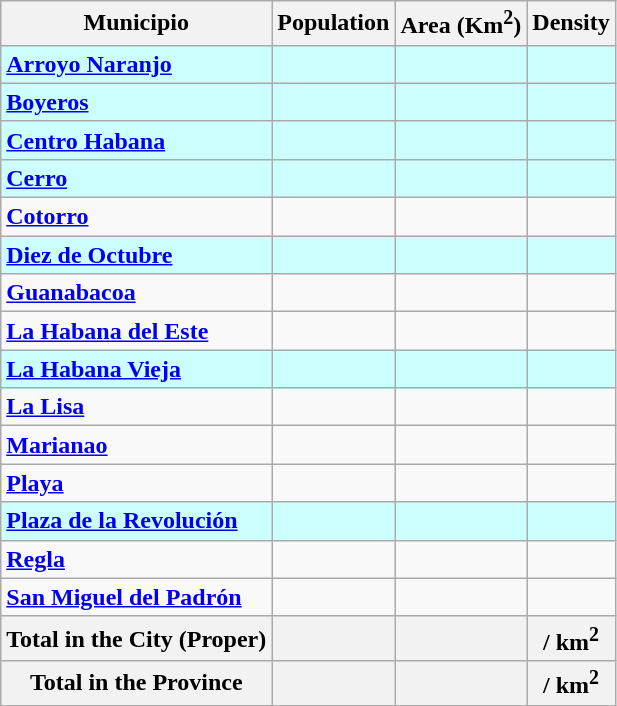<table class="sortable wikitable">
<tr>
<th>Municipio</th>
<th>Population</th>
<th>Area (Km<sup>2</sup>)</th>
<th>Density</th>
</tr>
<tr>
<td style="background-color:#CCFFFF;"><strong><a href='#'>Arroyo Naranjo</a></strong></td>
<td style="background-color:#CCFFFF;"></td>
<td style="background-color:#CCFFFF;"></td>
<td style="background-color:#CCFFFF;"></td>
</tr>
<tr>
<td style="background-color:#CCFFFF;"><strong><a href='#'>Boyeros</a></strong></td>
<td style="background-color:#CCFFFF;"></td>
<td style="background-color:#CCFFFF;"></td>
<td style="background-color:#CCFFFF;"></td>
</tr>
<tr>
<td style="background-color:#CCFFFF;"><strong><a href='#'>Centro Habana</a></strong></td>
<td style="background-color:#CCFFFF;"></td>
<td style="background-color:#CCFFFF;"></td>
<td style="background-color:#CCFFFF;"></td>
</tr>
<tr>
<td style="background-color:#CCFFFF;"><strong><a href='#'>Cerro</a></strong></td>
<td style="background-color:#CCFFFF;"></td>
<td style="background-color:#CCFFFF;"></td>
<td style="background-color:#CCFFFF;"></td>
</tr>
<tr>
<td><strong><a href='#'>Cotorro</a></strong></td>
<td></td>
<td></td>
<td></td>
</tr>
<tr>
<td style="background-color:#CCFFFF;"><strong><a href='#'>Diez de Octubre</a></strong></td>
<td style="background-color:#CCFFFF;"></td>
<td style="background-color:#CCFFFF;"></td>
<td style="background-color:#CCFFFF;"></td>
</tr>
<tr>
<td><strong><a href='#'>Guanabacoa</a></strong></td>
<td></td>
<td></td>
<td></td>
</tr>
<tr>
<td><strong><a href='#'>La Habana del Este</a></strong></td>
<td></td>
<td></td>
<td></td>
</tr>
<tr>
<td style="background-color:#CCFFFF;"><strong><a href='#'>La Habana Vieja</a></strong></td>
<td style="background-color:#CCFFFF;"></td>
<td style="background-color:#CCFFFF;"></td>
<td style="background-color:#CCFFFF;"></td>
</tr>
<tr>
<td><strong><a href='#'>La Lisa</a></strong></td>
<td></td>
<td></td>
<td></td>
</tr>
<tr>
<td><strong><a href='#'>Marianao</a></strong></td>
<td></td>
<td></td>
<td></td>
</tr>
<tr>
<td><strong><a href='#'>Playa</a></strong></td>
<td></td>
<td></td>
<td></td>
</tr>
<tr>
<td style="background-color:#CCFFFF;"><strong><a href='#'>Plaza de la Revolución</a></strong></td>
<td style="background-color:#CCFFFF;"></td>
<td style="background-color:#CCFFFF;"></td>
<td style="background-color:#CCFFFF;"></td>
</tr>
<tr>
<td><strong><a href='#'>Regla</a></strong></td>
<td></td>
<td></td>
<td></td>
</tr>
<tr>
<td><strong><a href='#'>San Miguel del Padrón</a></strong></td>
<td></td>
<td></td>
<td></td>
</tr>
<tr class="sortbottom" align="center">
<th scope="col" align="center" colspan="1">Total in the City (Proper)</th>
<th scope="col" style="text-align: center;"></th>
<th scope="col" style="text-align: center;"></th>
<th scope="col" style="text-align: center;">/ km<sup>2</sup></th>
</tr>
<tr class="sortbottom" align="center">
<th scope="col" align="center" colspan="1">Total in the Province</th>
<th scope="col" style="text-align: center;"></th>
<th scope="col" style="text-align: center;"></th>
<th scope="col" style="text-align: center;">/ km<sup>2</sup></th>
</tr>
</table>
